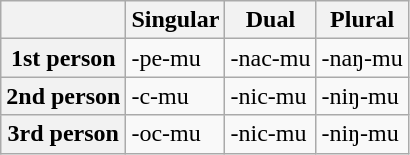<table class="wikitable">
<tr>
<th></th>
<th>Singular</th>
<th>Dual</th>
<th>Plural</th>
</tr>
<tr>
<th>1st person</th>
<td>-pe-mu</td>
<td>-nac-mu</td>
<td>-naŋ-mu</td>
</tr>
<tr>
<th>2nd person</th>
<td>-c-mu</td>
<td>-nic-mu</td>
<td>-niŋ-mu</td>
</tr>
<tr>
<th>3rd person</th>
<td>-oc-mu</td>
<td>-nic-mu</td>
<td>-niŋ-mu</td>
</tr>
</table>
